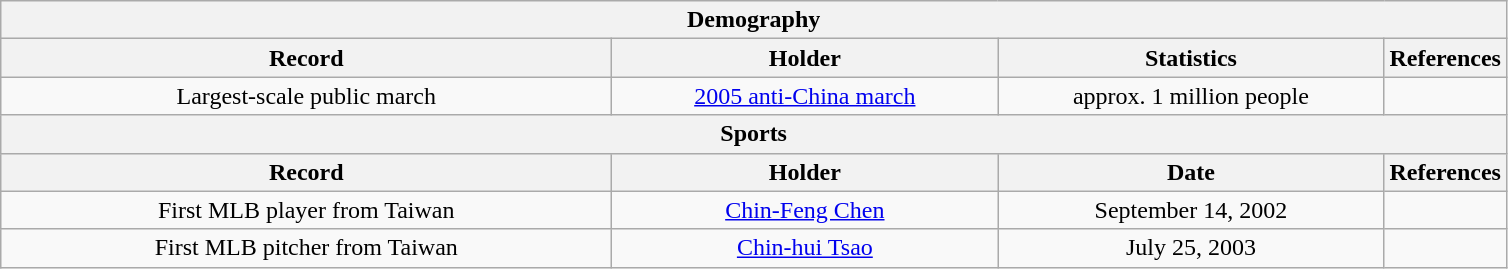<table class="wikitable" style="text-align:center">
<tr>
<th colspan="4">Demography</th>
</tr>
<tr>
<th style="width:400px;">Record</th>
<th style="width:250px;">Holder</th>
<th style="width:250px;">Statistics</th>
<th style="width:25px;">References</th>
</tr>
<tr>
<td>Largest-scale public march</td>
<td><a href='#'>2005 anti-China march</a></td>
<td>approx. 1 million people</td>
<td></td>
</tr>
<tr>
<th colspan="4">Sports</th>
</tr>
<tr>
<th style="width:400px;">Record</th>
<th style="width:250px;">Holder</th>
<th style="width:250px;">Date</th>
<th style="width:25px;">References</th>
</tr>
<tr>
<td>First MLB player from Taiwan</td>
<td><a href='#'>Chin-Feng Chen</a></td>
<td>September 14, 2002</td>
<td></td>
</tr>
<tr>
<td>First MLB pitcher from Taiwan</td>
<td><a href='#'>Chin-hui Tsao</a></td>
<td>July 25, 2003</td>
<td></td>
</tr>
</table>
